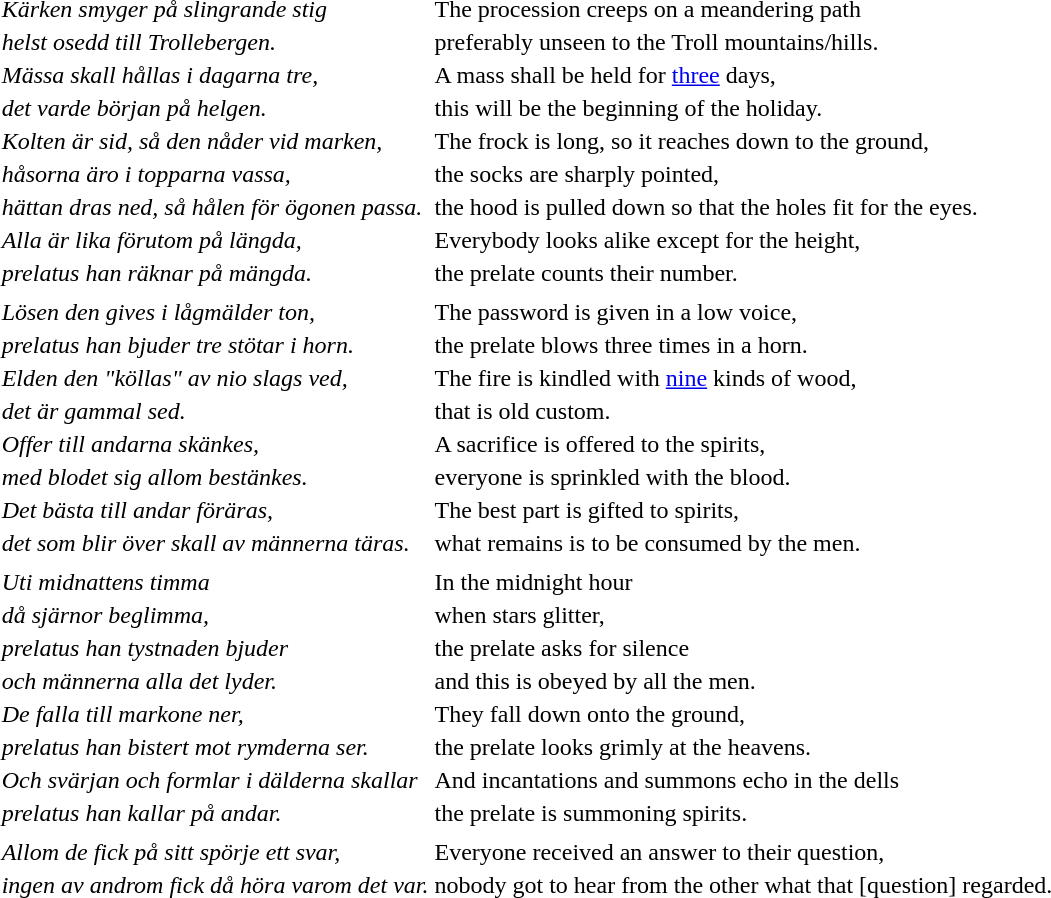<table style="border: 0px" align=center cellpadding=2 cellspacing=0>
<tr>
<td><em>Kärken smyger på slingrande stig</em></td>
<td>The procession creeps on a meandering path</td>
</tr>
<tr>
<td><em>helst osedd till Trollebergen.</em></td>
<td>preferably unseen to the Troll mountains/hills.</td>
</tr>
<tr>
<td><em>Mässa skall hållas i dagarna tre,</em></td>
<td>A mass shall be held for <a href='#'>three</a> days,</td>
</tr>
<tr>
<td><em>det varde början på helgen.</em></td>
<td>this will be the beginning of the holiday.</td>
</tr>
<tr>
<td><em>Kolten är sid, så den nåder vid marken,</em></td>
<td>The frock is long, so it reaches down to the ground,</td>
</tr>
<tr>
<td><em>håsorna äro i topparna vassa,</em></td>
<td>the socks are sharply pointed,</td>
</tr>
<tr>
<td><em>hättan dras ned, så hålen för ögonen passa.</em></td>
<td>the hood is pulled down so that the holes fit for the eyes.</td>
</tr>
<tr>
<td><em>Alla är lika förutom på längda,</em></td>
<td>Everybody looks alike except for the height,</td>
</tr>
<tr>
<td><em>prelatus han räknar på mängda.</em></td>
<td>the prelate counts their number.</td>
</tr>
<tr>
<td></td>
<td></td>
</tr>
<tr>
<td><em>Lösen den gives i lågmälder ton,</em></td>
<td>The password is given in a low voice,</td>
</tr>
<tr>
<td><em>prelatus han bjuder tre stötar i horn.</em></td>
<td>the prelate blows three times in a horn.</td>
</tr>
<tr>
<td><em>Elden den "köllas" av nio slags ved,</em></td>
<td>The fire is kindled with <a href='#'>nine</a> kinds of wood,</td>
</tr>
<tr>
<td><em>det är gammal sed.</em></td>
<td>that is old custom.</td>
</tr>
<tr>
<td><em>Offer till andarna skänkes,</em></td>
<td>A sacrifice is offered to the spirits,</td>
</tr>
<tr>
<td><em>med blodet sig allom bestänkes.</em></td>
<td>everyone is sprinkled with the blood.</td>
</tr>
<tr>
<td><em>Det bästa till andar föräras,</em></td>
<td>The best part is gifted to spirits,</td>
</tr>
<tr>
<td><em>det som blir över skall av männerna täras.</em></td>
<td>what remains is to be consumed by the men.</td>
</tr>
<tr>
<td></td>
<td></td>
</tr>
<tr>
<td><em>Uti midnattens timma</em></td>
<td>In the midnight hour</td>
</tr>
<tr>
<td><em>då sjärnor beglimma,</em></td>
<td>when stars glitter,</td>
</tr>
<tr>
<td><em>prelatus han tystnaden bjuder</em></td>
<td>the prelate asks for silence</td>
</tr>
<tr>
<td><em>och männerna alla det lyder.</em></td>
<td>and this is obeyed by all the men.</td>
</tr>
<tr>
<td><em>De falla till markone ner,</em></td>
<td>They fall down onto the ground,</td>
</tr>
<tr>
<td><em>prelatus han bistert mot rymderna ser.</em></td>
<td>the prelate looks grimly at the heavens.</td>
</tr>
<tr>
<td><em>Och svärjan och formlar i dälderna skallar</em></td>
<td>And incantations and summons echo in the dells</td>
</tr>
<tr>
<td><em>prelatus han kallar på andar.</em></td>
<td>the prelate is summoning spirits.</td>
</tr>
<tr>
<td></td>
<td></td>
</tr>
<tr>
<td><em>Allom de fick på sitt spörje ett svar,</em></td>
<td>Everyone received an answer to their question,</td>
</tr>
<tr>
<td><em>ingen av androm fick då höra varom det var.</em></td>
<td>nobody got to hear from the other what that [question] regarded.</td>
</tr>
</table>
